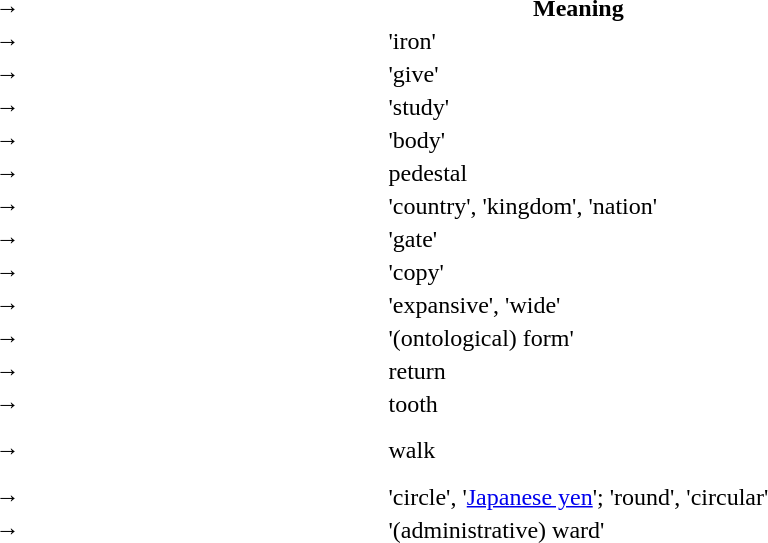<table>
<tr>
<th width=20></th>
<th>→</th>
<th width=20></th>
<th width=70></th>
<th width=140></th>
<th>Meaning</th>
</tr>
<tr align=center>
<td></td>
<td>→</td>
<td></td>
<td> </td>
<td> </td>
<td align=left> 'iron'</td>
</tr>
<tr align=center>
<td></td>
<td>→</td>
<td></td>
<td> </td>
<td> </td>
<td align=left> 'give'</td>
</tr>
<tr align=center>
<td></td>
<td>→</td>
<td></td>
<td> </td>
<td> </td>
<td align=left> 'study'</td>
</tr>
<tr align=center>
<td></td>
<td>→</td>
<td></td>
<td> </td>
<td> </td>
<td align=left> 'body'</td>
</tr>
<tr align=center>
<td></td>
<td>→</td>
<td></td>
<td> </td>
<td></td>
<td align=left> pedestal</td>
</tr>
<tr align=center>
<td></td>
<td>→</td>
<td></td>
<td> </td>
<td> </td>
<td align=left> 'country', 'kingdom', 'nation'</td>
</tr>
<tr align=center>
<td></td>
<td>→</td>
<td></td>
<td> </td>
<td> </td>
<td align=left> 'gate'</td>
</tr>
<tr align=center>
<td></td>
<td>→</td>
<td></td>
<td> </td>
<td> </td>
<td align=left> 'copy'</td>
</tr>
<tr align=center>
<td></td>
<td>→</td>
<td></td>
<td> </td>
<td> </td>
<td align=left> 'expansive', 'wide'</td>
</tr>
<tr align=center>
<td></td>
<td>→</td>
<td></td>
<td> </td>
<td></td>
<td align=left> '(ontological) form'</td>
</tr>
<tr align=center>
<td></td>
<td>→</td>
<td></td>
<td> </td>
<td> </td>
<td align=left> return</td>
</tr>
<tr align=center>
<td></td>
<td>→</td>
<td></td>
<td> </td>
<td> </td>
<td align=left> tooth</td>
</tr>
<tr align=center>
<td></td>
<td>→</td>
<td></td>
<td> <br> <br> </td>
<td> </td>
<td align=left> walk</td>
</tr>
<tr align=center>
<td></td>
<td>→</td>
<td></td>
<td> </td>
<td> </td>
<td align=left> 'circle', '<a href='#'>Japanese yen</a>';  'round', 'circular'</td>
</tr>
<tr align=center>
<td></td>
<td>→</td>
<td></td>
<td> </td>
<td> </td>
<td align=left> '(administrative) ward'</td>
</tr>
</table>
